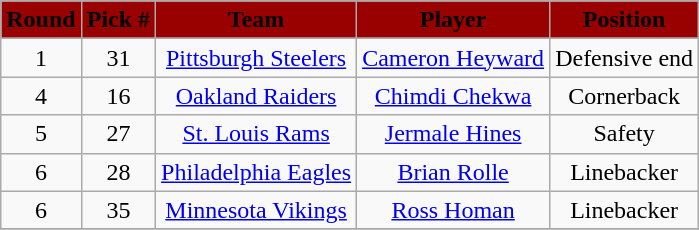<table class="wikitable" style="text-align:center">
<tr>
<td bgcolor="#990000"><strong><span>Round</span></strong></td>
<td bgcolor="#990000"><strong><span>Pick #</span></strong></td>
<td bgcolor="#990000"><strong><span>Team</span></strong></td>
<td bgcolor="#990000"><strong><span>Player</span></strong></td>
<td bgcolor="#990000"><strong><span>Position</span></strong></td>
</tr>
<tr align="center">
</tr>
<tr>
<td>1</td>
<td align=center>31</td>
<td><a href='#'>Pittsburgh Steelers</a></td>
<td><a href='#'>Cameron Heyward</a></td>
<td>Defensive end</td>
</tr>
<tr>
<td>4</td>
<td align=center>16</td>
<td><a href='#'>Oakland Raiders</a></td>
<td><a href='#'>Chimdi Chekwa</a></td>
<td>Cornerback</td>
</tr>
<tr>
<td>5</td>
<td align=center>27</td>
<td><a href='#'>St. Louis Rams</a></td>
<td><a href='#'>Jermale Hines</a></td>
<td>Safety</td>
</tr>
<tr>
<td>6</td>
<td align=center>28</td>
<td><a href='#'>Philadelphia Eagles</a></td>
<td><a href='#'>Brian Rolle</a></td>
<td>Linebacker</td>
</tr>
<tr>
<td>6</td>
<td align=center>35</td>
<td><a href='#'>Minnesota Vikings</a></td>
<td><a href='#'>Ross Homan</a></td>
<td>Linebacker</td>
</tr>
<tr>
</tr>
</table>
